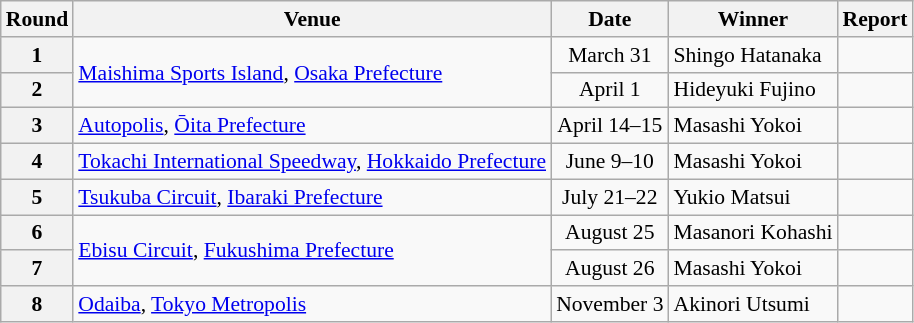<table class="wikitable" style="font-size: 90%;">
<tr>
<th>Round</th>
<th>Venue</th>
<th>Date</th>
<th>Winner</th>
<th>Report</th>
</tr>
<tr>
<th>1</th>
<td rowspan=2><a href='#'>Maishima Sports Island</a>, <a href='#'>Osaka Prefecture</a></td>
<td align="center">March 31</td>
<td> Shingo Hatanaka</td>
<td align="center"></td>
</tr>
<tr>
<th>2</th>
<td align="center">April 1</td>
<td> Hideyuki Fujino</td>
<td align="center"></td>
</tr>
<tr>
<th>3</th>
<td><a href='#'>Autopolis</a>, <a href='#'>Ōita Prefecture</a></td>
<td align="center">April 14–15</td>
<td> Masashi Yokoi</td>
<td align="center"></td>
</tr>
<tr>
<th>4</th>
<td><a href='#'>Tokachi International Speedway</a>, <a href='#'>Hokkaido Prefecture</a></td>
<td align="center">June 9–10</td>
<td> Masashi Yokoi</td>
<td align="center"></td>
</tr>
<tr>
<th>5</th>
<td><a href='#'>Tsukuba Circuit</a>, <a href='#'>Ibaraki Prefecture</a></td>
<td align="center">July 21–22</td>
<td> Yukio Matsui</td>
<td align="center"></td>
</tr>
<tr>
<th>6</th>
<td rowspan=2><a href='#'>Ebisu Circuit</a>, <a href='#'>Fukushima Prefecture</a></td>
<td align="center">August 25</td>
<td> Masanori Kohashi</td>
<td align="center"></td>
</tr>
<tr>
<th>7</th>
<td align="center">August 26</td>
<td> Masashi Yokoi</td>
<td align="center"></td>
</tr>
<tr>
<th>8</th>
<td><a href='#'>Odaiba</a>, <a href='#'>Tokyo Metropolis</a></td>
<td align="center">November 3</td>
<td> Akinori Utsumi</td>
<td align="center"></td>
</tr>
</table>
